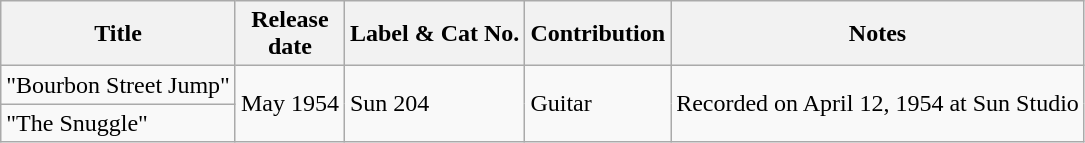<table class="wikitable">
<tr>
<th>Title</th>
<th>Release<br>date</th>
<th>Label & Cat No.</th>
<th>Contribution</th>
<th>Notes</th>
</tr>
<tr>
<td>"Bourbon Street Jump"</td>
<td rowspan="2">May 1954</td>
<td rowspan="2">Sun 204</td>
<td rowspan="2">Guitar</td>
<td rowspan="2">Recorded on April 12, 1954 at Sun Studio</td>
</tr>
<tr>
<td>"The Snuggle"</td>
</tr>
</table>
